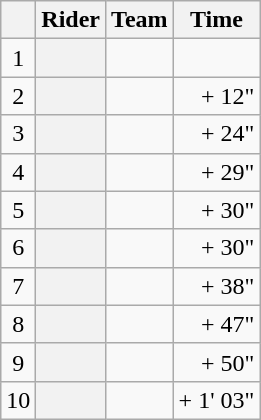<table class="wikitable plainrowheaders">
<tr>
<th></th>
<th>Rider</th>
<th>Team</th>
<th>Time</th>
</tr>
<tr>
<td style="text-align:center;">1</td>
<th scope="row"> </th>
<td></td>
<td style="text-align:right;"><strong></strong></td>
</tr>
<tr>
<td style="text-align:center;">2</td>
<th scope="row"></th>
<td></td>
<td style="text-align:right;">+ 12"</td>
</tr>
<tr>
<td style="text-align:center;">3</td>
<th scope="row"></th>
<td></td>
<td style="text-align:right;">+ 24"</td>
</tr>
<tr>
<td style="text-align:center;">4</td>
<th scope="row"> </th>
<td></td>
<td style="text-align:right;">+ 29"</td>
</tr>
<tr>
<td style="text-align:center;">5</td>
<th scope="row"></th>
<td></td>
<td style="text-align:right;">+ 30"</td>
</tr>
<tr>
<td style="text-align:center;">6</td>
<th scope="row"></th>
<td></td>
<td style="text-align:right;">+ 30"</td>
</tr>
<tr>
<td style="text-align:center;">7</td>
<th scope="row"></th>
<td></td>
<td style="text-align:right;">+ 38"</td>
</tr>
<tr>
<td style="text-align:center;">8</td>
<th scope="row"></th>
<td></td>
<td style="text-align:right;">+ 47"</td>
</tr>
<tr>
<td style="text-align:center;">9</td>
<th scope="row"></th>
<td></td>
<td style="text-align:right;">+ 50"</td>
</tr>
<tr>
<td style="text-align:center;">10</td>
<th scope="row"></th>
<td></td>
<td style="text-align:right;">+ 1' 03"</td>
</tr>
</table>
